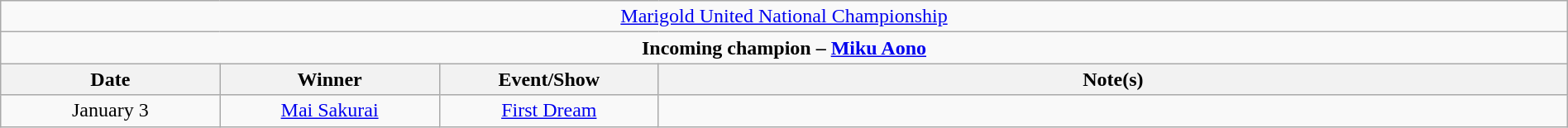<table class="wikitable" style="text-align:center; width:100%;">
<tr>
<td colspan="4" style="text-align: center;"><a href='#'>Marigold United National Championship</a></td>
</tr>
<tr>
<td colspan="4" style="text-align: center;"><strong>Incoming champion – <a href='#'>Miku Aono</a></strong></td>
</tr>
<tr>
<th width=14%>Date</th>
<th width=14%>Winner</th>
<th width=14%>Event/Show</th>
<th width=58%>Note(s)</th>
</tr>
<tr>
<td>January 3</td>
<td><a href='#'>Mai Sakurai</a></td>
<td><a href='#'>First Dream</a></td>
<td></td>
</tr>
</table>
